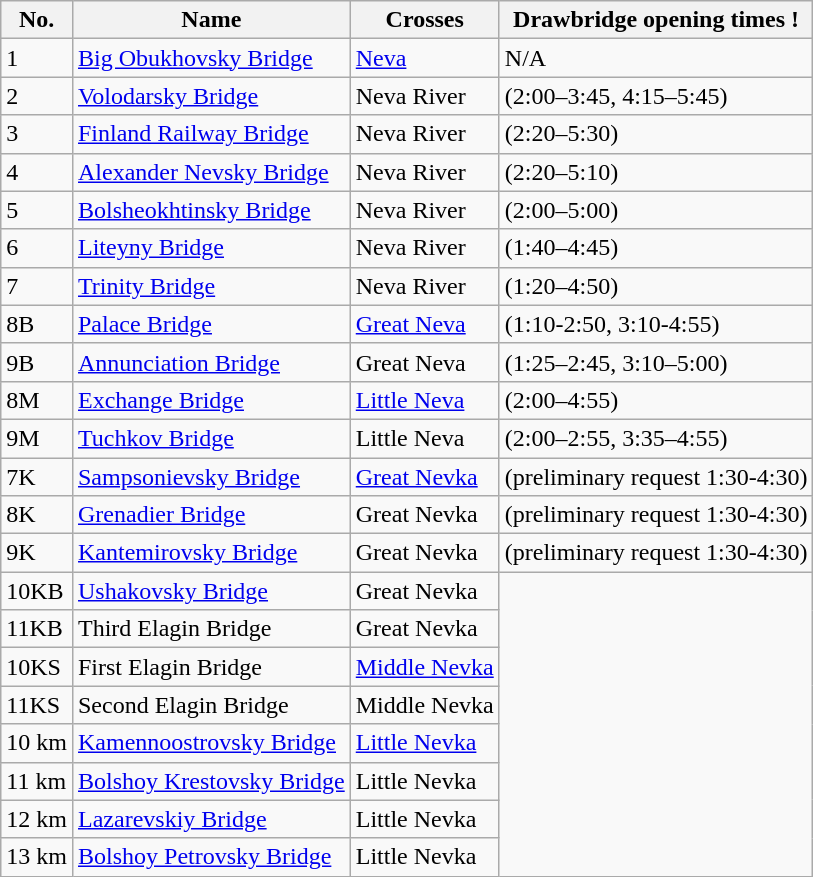<table class="wikitable sortable">
<tr>
<th>No.</th>
<th>Name</th>
<th>Crosses</th>
<th>Drawbridge opening times !</th>
</tr>
<tr>
<td>1</td>
<td><a href='#'>Big Obukhovsky Bridge</a></td>
<td><a href='#'>Neva</a></td>
<td>N/A</td>
</tr>
<tr>
<td>2</td>
<td><a href='#'>Volodarsky Bridge</a></td>
<td>Neva River</td>
<td>(2:00–3:45, 4:15–5:45)</td>
</tr>
<tr>
<td>3</td>
<td><a href='#'>Finland Railway Bridge</a></td>
<td>Neva River</td>
<td>(2:20–5:30)</td>
</tr>
<tr>
<td>4</td>
<td><a href='#'>Alexander Nevsky Bridge</a></td>
<td>Neva River</td>
<td>(2:20–5:10)</td>
</tr>
<tr>
<td>5</td>
<td><a href='#'>Bolsheokhtinsky Bridge</a></td>
<td>Neva River</td>
<td>(2:00–5:00)</td>
</tr>
<tr>
<td>6</td>
<td><a href='#'>Liteyny Bridge</a></td>
<td>Neva River</td>
<td>(1:40–4:45)</td>
</tr>
<tr>
<td>7</td>
<td><a href='#'>Trinity Bridge</a></td>
<td>Neva River</td>
<td>(1:20–4:50)</td>
</tr>
<tr>
<td>8B</td>
<td><a href='#'>Palace Bridge</a></td>
<td><a href='#'>Great Neva</a></td>
<td>(1:10-2:50, 3:10-4:55)</td>
</tr>
<tr>
<td>9B</td>
<td><a href='#'>Annunciation Bridge</a></td>
<td>Great Neva</td>
<td>(1:25–2:45, 3:10–5:00)</td>
</tr>
<tr>
<td>8M</td>
<td><a href='#'>Exchange Bridge</a></td>
<td><a href='#'>Little Neva</a></td>
<td>(2:00–4:55)</td>
</tr>
<tr>
<td>9M</td>
<td><a href='#'>Tuchkov Bridge</a></td>
<td>Little Neva</td>
<td>(2:00–2:55, 3:35–4:55)</td>
</tr>
<tr>
<td>7K</td>
<td><a href='#'>Sampsonievsky Bridge</a></td>
<td><a href='#'>Great Nevka</a></td>
<td>(preliminary request 1:30-4:30)</td>
</tr>
<tr>
<td>8K</td>
<td><a href='#'>Grenadier Bridge</a></td>
<td>Great Nevka</td>
<td>(preliminary request 1:30-4:30)</td>
</tr>
<tr>
<td>9K</td>
<td><a href='#'>Kantemirovsky Bridge</a></td>
<td>Great Nevka</td>
<td>(preliminary request 1:30-4:30)</td>
</tr>
<tr>
<td>10KB</td>
<td><a href='#'>Ushakovsky Bridge</a></td>
<td>Great Nevka</td>
</tr>
<tr>
<td>11KB</td>
<td>Third Elagin Bridge</td>
<td>Great Nevka</td>
</tr>
<tr>
<td>10KS</td>
<td>First Elagin Bridge</td>
<td><a href='#'>Middle Nevka</a></td>
</tr>
<tr>
<td>11KS</td>
<td>Second Elagin Bridge</td>
<td>Middle Nevka</td>
</tr>
<tr>
<td>10 km</td>
<td><a href='#'>Kamennoostrovsky Bridge</a></td>
<td><a href='#'>Little Nevka</a></td>
</tr>
<tr>
<td>11 km</td>
<td><a href='#'>Bolshoy Krestovsky Bridge</a></td>
<td>Little Nevka</td>
</tr>
<tr>
<td>12 km</td>
<td><a href='#'>Lazarevskiy Bridge</a></td>
<td>Little Nevka</td>
</tr>
<tr>
<td>13 km</td>
<td><a href='#'>Bolshoy Petrovsky Bridge</a></td>
<td>Little Nevka</td>
</tr>
</table>
